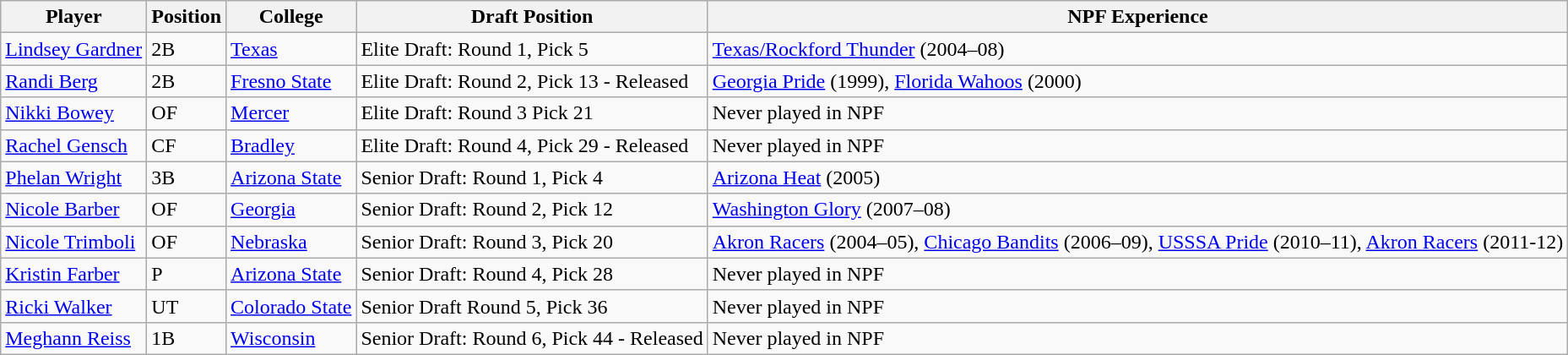<table class="wikitable">
<tr>
<th>Player</th>
<th>Position</th>
<th>College</th>
<th>Draft Position</th>
<th>NPF Experience</th>
</tr>
<tr>
<td><a href='#'>Lindsey Gardner</a></td>
<td>2B</td>
<td><a href='#'>Texas</a></td>
<td>Elite Draft: Round 1, Pick 5</td>
<td><a href='#'>Texas/Rockford Thunder</a> (2004–08)</td>
</tr>
<tr>
<td><a href='#'>Randi Berg</a></td>
<td>2B</td>
<td><a href='#'>Fresno State</a></td>
<td>Elite Draft: Round 2, Pick 13 - Released</td>
<td><a href='#'>Georgia Pride</a> (1999), <a href='#'>Florida Wahoos</a> (2000)</td>
</tr>
<tr>
<td><a href='#'>Nikki Bowey</a></td>
<td>OF</td>
<td><a href='#'>Mercer</a></td>
<td>Elite Draft: Round 3 Pick 21</td>
<td>Never played in NPF</td>
</tr>
<tr>
<td><a href='#'>Rachel Gensch</a></td>
<td>CF</td>
<td><a href='#'>Bradley</a></td>
<td>Elite Draft: Round 4, Pick 29 - Released</td>
<td>Never played in NPF</td>
</tr>
<tr>
<td><a href='#'>Phelan Wright</a></td>
<td>3B</td>
<td><a href='#'>Arizona State</a></td>
<td>Senior Draft: Round 1, Pick 4</td>
<td><a href='#'>Arizona Heat</a> (2005)</td>
</tr>
<tr>
<td><a href='#'>Nicole Barber</a></td>
<td>OF</td>
<td><a href='#'>Georgia</a></td>
<td>Senior Draft: Round 2, Pick 12</td>
<td><a href='#'>Washington Glory</a> (2007–08)</td>
</tr>
<tr>
<td><a href='#'>Nicole Trimboli</a></td>
<td>OF</td>
<td><a href='#'>Nebraska</a></td>
<td>Senior Draft: Round 3, Pick 20</td>
<td><a href='#'>Akron Racers</a> (2004–05), <a href='#'>Chicago Bandits</a> (2006–09), <a href='#'>USSSA Pride</a> (2010–11), <a href='#'>Akron Racers</a> (2011-12)</td>
</tr>
<tr>
<td><a href='#'>Kristin Farber</a></td>
<td>P</td>
<td><a href='#'>Arizona State</a></td>
<td>Senior Draft: Round 4, Pick 28</td>
<td>Never played in NPF</td>
</tr>
<tr>
<td><a href='#'>Ricki Walker</a></td>
<td>UT</td>
<td><a href='#'>Colorado State</a></td>
<td>Senior Draft Round 5, Pick 36</td>
<td>Never played in NPF</td>
</tr>
<tr>
<td><a href='#'>Meghann Reiss</a></td>
<td>1B</td>
<td><a href='#'>Wisconsin</a></td>
<td>Senior Draft: Round 6, Pick 44 - Released</td>
<td>Never played in NPF</td>
</tr>
</table>
